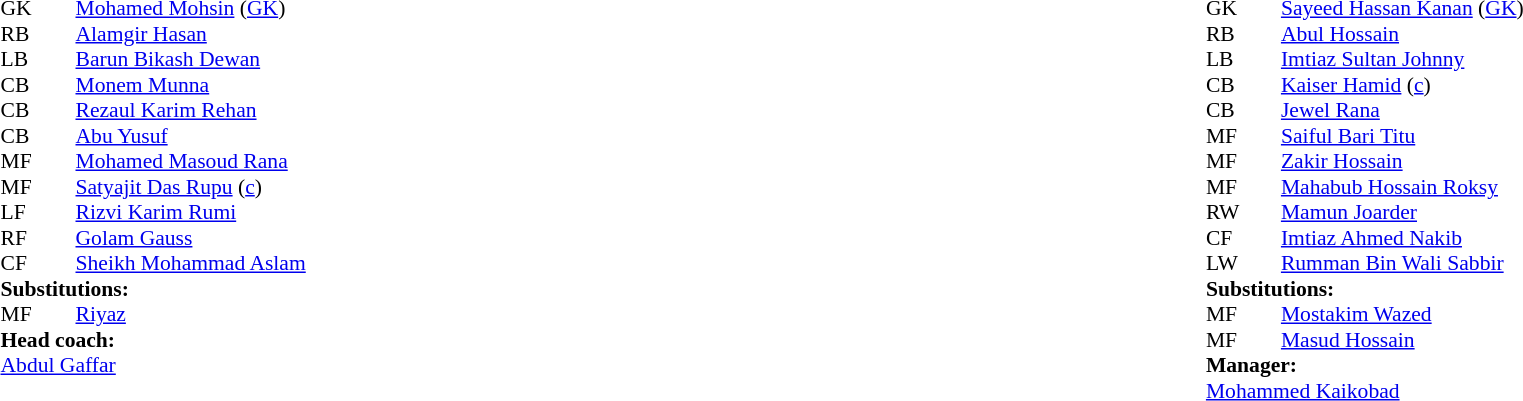<table style="width:100%">
<tr>
<td style="vertical-align:top;width:40%"><br><table style="font-size:90%" cellspacing="0" cellpadding="0">
<tr>
<th width="25"></th>
<th width="25"></th>
</tr>
<tr>
<td>GK</td>
<td></td>
<td><a href='#'>Mohamed Mohsin</a> (<a href='#'>GK</a>)</td>
</tr>
<tr>
<td>RB</td>
<td></td>
<td><a href='#'>Alamgir Hasan</a></td>
</tr>
<tr>
<td>LB</td>
<td></td>
<td><a href='#'>Barun Bikash Dewan</a></td>
</tr>
<tr>
<td>CB</td>
<td></td>
<td><a href='#'>Monem Munna</a></td>
<td></td>
<td></td>
</tr>
<tr>
<td>CB</td>
<td></td>
<td><a href='#'>Rezaul Karim Rehan</a></td>
</tr>
<tr>
<td>CB</td>
<td></td>
<td><a href='#'>Abu Yusuf</a></td>
</tr>
<tr>
<td>MF</td>
<td></td>
<td><a href='#'>Mohamed Masoud Rana</a></td>
</tr>
<tr>
<td>MF</td>
<td></td>
<td><a href='#'>Satyajit Das Rupu</a> (<a href='#'>c</a>)</td>
</tr>
<tr>
<td>LF</td>
<td></td>
<td><a href='#'>Rizvi Karim Rumi</a></td>
<td></td>
<td></td>
<td></td>
</tr>
<tr>
<td>RF</td>
<td></td>
<td><a href='#'>Golam Gauss</a></td>
<td></td>
</tr>
<tr>
<td>CF</td>
<td></td>
<td><a href='#'>Sheikh Mohammad Aslam</a></td>
</tr>
<tr>
<td colspan="4"><strong>Substitutions:</strong></td>
</tr>
<tr>
<td>MF</td>
<td></td>
<td><a href='#'>Riyaz</a></td>
<td></td>
<td></td>
<td></td>
</tr>
<tr>
<td colspan="4"><strong>Head coach:</strong></td>
</tr>
<tr>
<td colspan="4"> <a href='#'>Abdul Gaffar</a></td>
</tr>
</table>
</td>
<td style="vertical-align:top;width:50%"><br><table cellspacing="0" cellpadding="0" style="font-size:90%;margin:auto">
<tr>
<th width="25"></th>
<th width="25"></th>
</tr>
<tr>
<td>GK</td>
<td></td>
<td><a href='#'>Sayeed Hassan Kanan</a> (<a href='#'>GK</a>)</td>
</tr>
<tr>
<td>RB</td>
<td></td>
<td><a href='#'>Abul Hossain</a></td>
</tr>
<tr>
<td>LB</td>
<td></td>
<td><a href='#'>Imtiaz Sultan Johnny</a></td>
</tr>
<tr>
<td>CB</td>
<td></td>
<td><a href='#'>Kaiser Hamid</a> (<a href='#'>c</a>)</td>
</tr>
<tr>
<td>CB</td>
<td></td>
<td><a href='#'>Jewel Rana</a></td>
</tr>
<tr>
<td>MF</td>
<td></td>
<td><a href='#'>Saiful Bari Titu</a></td>
</tr>
<tr>
<td>MF</td>
<td></td>
<td><a href='#'>Zakir Hossain</a></td>
<td></td>
<td></td>
<td></td>
</tr>
<tr>
<td>MF</td>
<td></td>
<td><a href='#'>Mahabub Hossain Roksy</a></td>
<td></td>
<td></td>
<td></td>
</tr>
<tr>
<td>RW</td>
<td></td>
<td><a href='#'>Mamun Joarder</a></td>
</tr>
<tr>
<td>CF</td>
<td></td>
<td><a href='#'>Imtiaz Ahmed Nakib</a></td>
</tr>
<tr>
<td>LW</td>
<td></td>
<td><a href='#'>Rumman Bin Wali Sabbir</a></td>
</tr>
<tr>
<td colspan="4"><strong>Substitutions:</strong></td>
</tr>
<tr>
<td>MF</td>
<td></td>
<td><a href='#'>Mostakim Wazed</a></td>
<td></td>
<td></td>
<td></td>
</tr>
<tr>
<td>MF</td>
<td></td>
<td><a href='#'>Masud Hossain</a></td>
<td></td>
<td></td>
<td></td>
</tr>
<tr>
<td colspan="4"><strong>Manager:</strong></td>
</tr>
<tr>
<td colspan="4"> <a href='#'>Mohammed Kaikobad</a></td>
</tr>
</table>
</td>
</tr>
</table>
